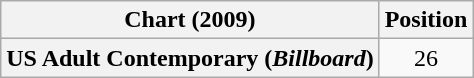<table class="wikitable plainrowheaders" style="text-align:center">
<tr>
<th>Chart (2009)</th>
<th>Position</th>
</tr>
<tr>
<th scope="row">US Adult Contemporary (<em>Billboard</em>)</th>
<td>26</td>
</tr>
</table>
